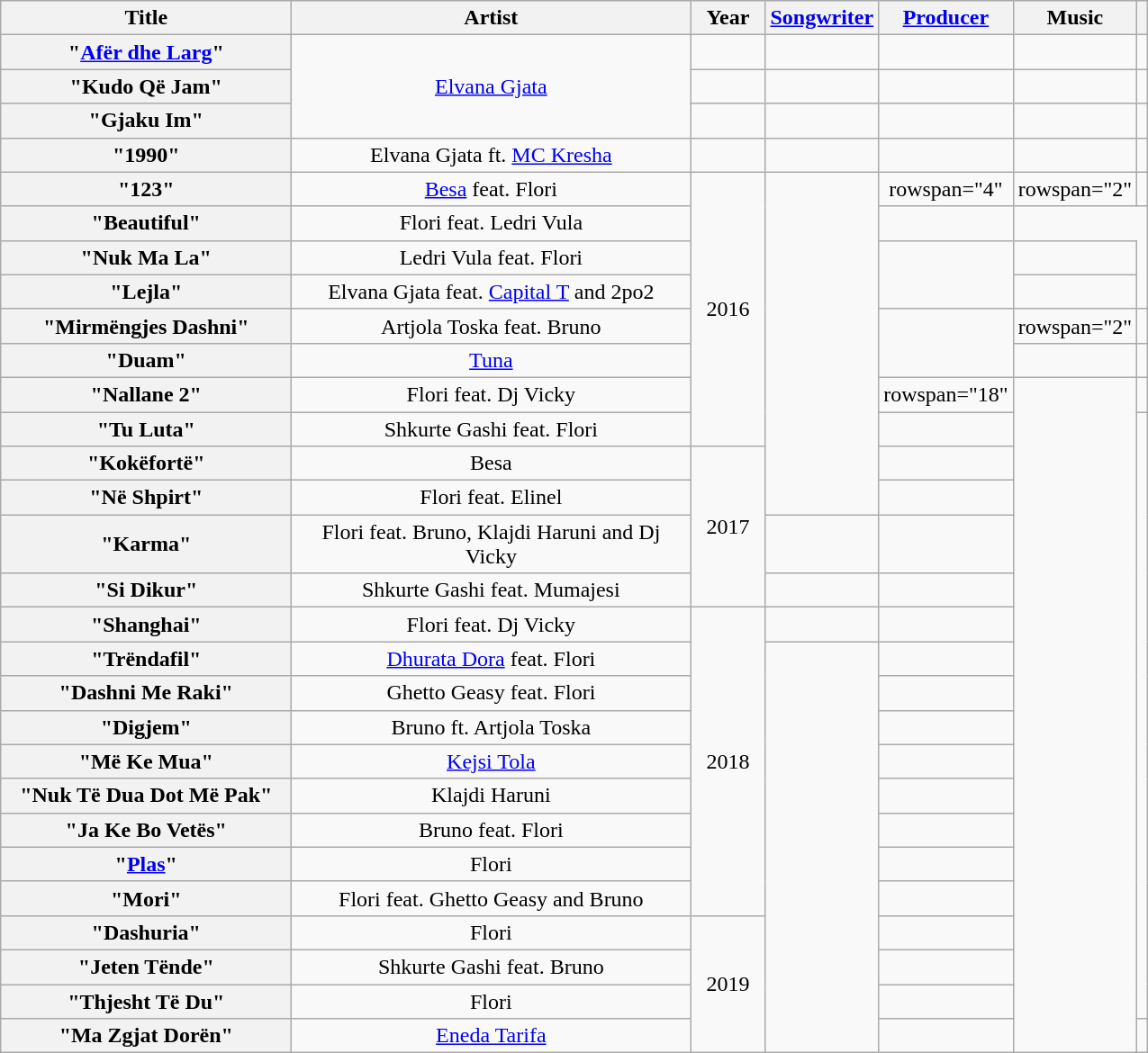<table class="wikitable plainrowheaders" style="text-align:center;">
<tr>
<th scope="col" style="width:13em;">Title</th>
<th scope="col" style="width:18em;">Artist</th>
<th scope="col" style="width:3em;">Year</th>
<th scope="col"><a href='#'>Songwriter</a></th>
<th scope="col"><a href='#'>Producer</a></th>
<th scope="col">Music</th>
<th scope="col"></th>
</tr>
<tr>
<th scope="row">"<a href='#'>Afër dhe Larg</a>"</th>
<td rowspan="3"><a href='#'>Elvana Gjata</a></td>
<td></td>
<td align="center"></td>
<td align="center"></td>
<td></td>
<td></td>
</tr>
<tr>
<th scope="row">"Kudo Që Jam"</th>
<td></td>
<td align="center"></td>
<td align="center"></td>
<td align="center"></td>
<td></td>
</tr>
<tr>
<th scope="row">"Gjaku Im"</th>
<td></td>
<td align="center"></td>
<td align="center"></td>
<td align="center"></td>
<td></td>
</tr>
<tr>
<th scope="row">"1990"</th>
<td>Elvana Gjata ft. <a href='#'>MC Kresha</a></td>
<td></td>
<td align="center"></td>
<td align="center"></td>
<td align="center"></td>
<td></td>
</tr>
<tr>
<th scope="row">"123"</th>
<td><a href='#'>Besa</a> feat. Flori</td>
<td rowspan="8">2016</td>
<td rowspan="10"></td>
<td>rowspan="4" </td>
<td>rowspan="2" </td>
<td></td>
</tr>
<tr>
<th scope="row">"Beautiful"</th>
<td>Flori feat. Ledri Vula</td>
<td></td>
</tr>
<tr>
<th scope="row">"Nuk Ma La"</th>
<td>Ledri Vula feat. Flori</td>
<td rowspan="2"></td>
<td></td>
</tr>
<tr>
<th scope="row">"Lejla"</th>
<td>Elvana Gjata feat. <a href='#'>Capital T</a> and 2po2</td>
<td></td>
</tr>
<tr>
<th scope="row">"Mirmëngjes Dashni"</th>
<td>Artjola Toska feat. Bruno</td>
<td rowspan="2"></td>
<td>rowspan="2" </td>
<td></td>
</tr>
<tr>
<th scope="row">"Duam"</th>
<td><a href='#'>Tuna</a></td>
<td></td>
</tr>
<tr>
<th scope="row">"Nallane 2"</th>
<td>Flori feat. Dj Vicky</td>
<td>rowspan="18" </td>
<td rowspan="19"></td>
<td></td>
</tr>
<tr>
<th scope="row">"Tu Luta"</th>
<td>Shkurte Gashi feat. Flori</td>
<td></td>
</tr>
<tr>
<th scope="row">"Kokëfortë"</th>
<td>Besa</td>
<td rowspan="4">2017</td>
<td></td>
</tr>
<tr>
<th scope="row">"Në Shpirt"</th>
<td>Flori feat. Elinel</td>
<td></td>
</tr>
<tr>
<th scope="row">"Karma"</th>
<td>Flori feat. Bruno, Klajdi Haruni and Dj Vicky</td>
<td></td>
<td></td>
</tr>
<tr>
<th scope="row">"Si Dikur"</th>
<td>Shkurte Gashi feat. Mumajesi</td>
<td align="center"></td>
<td></td>
</tr>
<tr>
<th scope="row">"Shanghai"</th>
<td>Flori feat. Dj Vicky</td>
<td rowspan="9">2018</td>
<td></td>
<td></td>
</tr>
<tr>
<th scope="row">"Trëndafil"</th>
<td><a href='#'>Dhurata Dora</a> feat. Flori</td>
<td rowspan="12"></td>
<td></td>
</tr>
<tr>
<th scope="row">"Dashni Me Raki"</th>
<td>Ghetto Geasy feat. Flori</td>
<td></td>
</tr>
<tr>
<th scope="row">"Digjem"</th>
<td>Bruno ft. Artjola Toska</td>
<td></td>
</tr>
<tr>
<th scope="row">"Më Ke Mua"</th>
<td><a href='#'>Kejsi Tola</a></td>
<td></td>
</tr>
<tr>
<th scope="row">"Nuk Të Dua Dot Më Pak"</th>
<td>Klajdi Haruni</td>
<td></td>
</tr>
<tr>
<th scope="row">"Ja Ke Bo Vetës"</th>
<td>Bruno feat. Flori</td>
<td></td>
</tr>
<tr>
<th scope="row">"<a href='#'>Plas</a>"</th>
<td>Flori</td>
<td></td>
</tr>
<tr>
<th scope="row">"Mori"</th>
<td>Flori feat. Ghetto Geasy and Bruno</td>
<td></td>
</tr>
<tr>
<th scope="row">"Dashuria"</th>
<td>Flori</td>
<td rowspan="4">2019</td>
<td></td>
</tr>
<tr>
<th scope="row">"Jeten Tënde"</th>
<td>Shkurte Gashi feat. Bruno</td>
<td></td>
</tr>
<tr>
<th scope="row">"Thjesht Të Du"</th>
<td>Flori</td>
<td></td>
</tr>
<tr>
<th scope="row">"Ma Zgjat Dorën"</th>
<td><a href='#'>Eneda Tarifa</a></td>
<td align="center"></td>
<td></td>
</tr>
</table>
